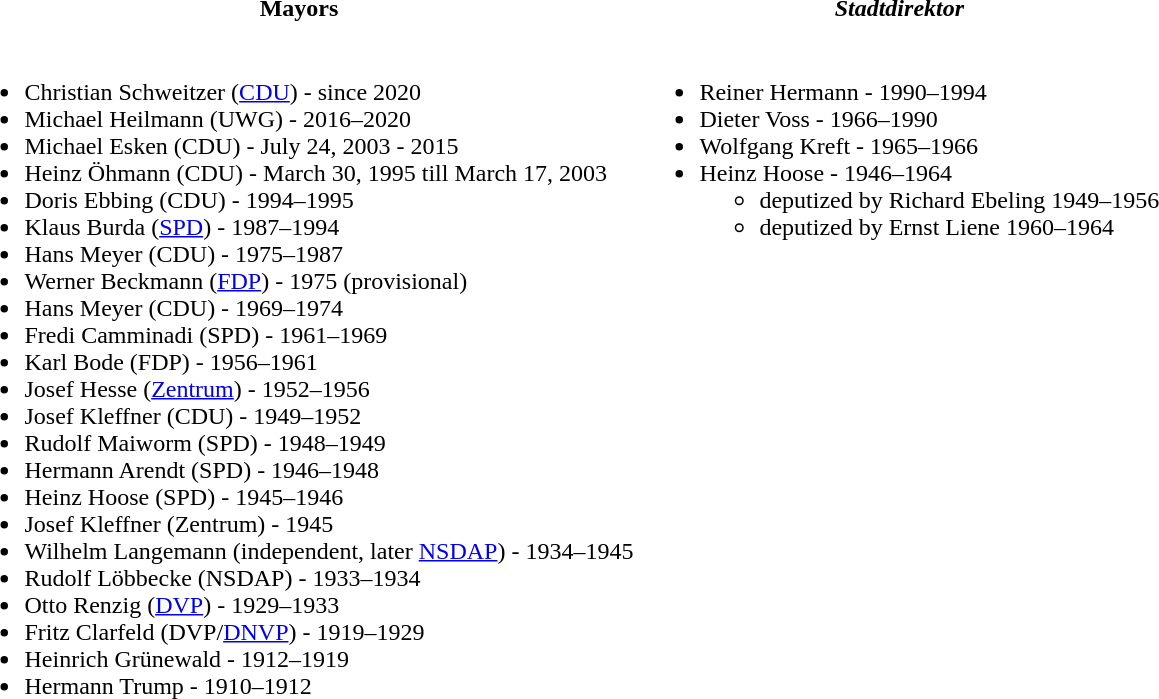<table>
<tr>
<th>Mayors</th>
<th><em>Stadtdirektor</em></th>
</tr>
<tr valign=top>
<td><br><ul><li>Christian Schweitzer (<a href='#'>CDU</a>) - since 2020</li><li>Michael Heilmann (UWG) - 2016–2020</li><li>Michael Esken (CDU) - July 24, 2003 - 2015</li><li>Heinz Öhmann (CDU) - March 30, 1995 till March 17, 2003</li><li>Doris Ebbing (CDU) - 1994–1995</li><li>Klaus Burda (<a href='#'>SPD</a>) - 1987–1994</li><li>Hans Meyer (CDU) - 1975–1987</li><li>Werner Beckmann (<a href='#'>FDP</a>) - 1975 (provisional)</li><li>Hans Meyer (CDU) - 1969–1974</li><li>Fredi Camminadi (SPD) - 1961–1969</li><li>Karl Bode (FDP) - 1956–1961</li><li>Josef Hesse (<a href='#'>Zentrum</a>) - 1952–1956</li><li>Josef Kleffner (CDU) - 1949–1952</li><li>Rudolf Maiworm (SPD) - 1948–1949</li><li>Hermann Arendt (SPD) - 1946–1948</li><li>Heinz Hoose (SPD) - 1945–1946</li><li>Josef Kleffner (Zentrum) - 1945</li><li>Wilhelm Langemann (independent, later <a href='#'>NSDAP</a>) - 1934–1945</li><li>Rudolf Löbbecke (NSDAP) - 1933–1934</li><li>Otto Renzig (<a href='#'>DVP</a>) - 1929–1933</li><li>Fritz Clarfeld (DVP/<a href='#'>DNVP</a>) - 1919–1929</li><li>Heinrich Grünewald - 1912–1919</li><li>Hermann Trump - 1910–1912</li></ul></td>
<td><br><ul><li>Reiner Hermann - 1990–1994</li><li>Dieter Voss - 1966–1990</li><li>Wolfgang Kreft - 1965–1966</li><li>Heinz Hoose - 1946–1964<ul><li>deputized by Richard Ebeling 1949–1956</li><li>deputized by Ernst Liene 1960–1964</li></ul></li></ul></td>
</tr>
</table>
